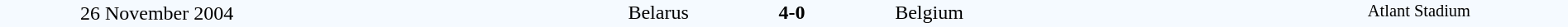<table style="width: 100%; background:#F5FAFF;" cellspacing="0">
<tr>
<td align=center rowspan=3 width=20%>26 November 2004</td>
</tr>
<tr>
<td width=24% align=right>Belarus </td>
<td align=center width=13%><strong>4-0</strong></td>
<td width=24%> Belgium</td>
<td style=font-size:85% rowspan=3 valign=top align=center>Atlant Stadium</td>
</tr>
<tr style=font-size:85%>
<td align=right valign=top></td>
<td></td>
<td></td>
</tr>
</table>
